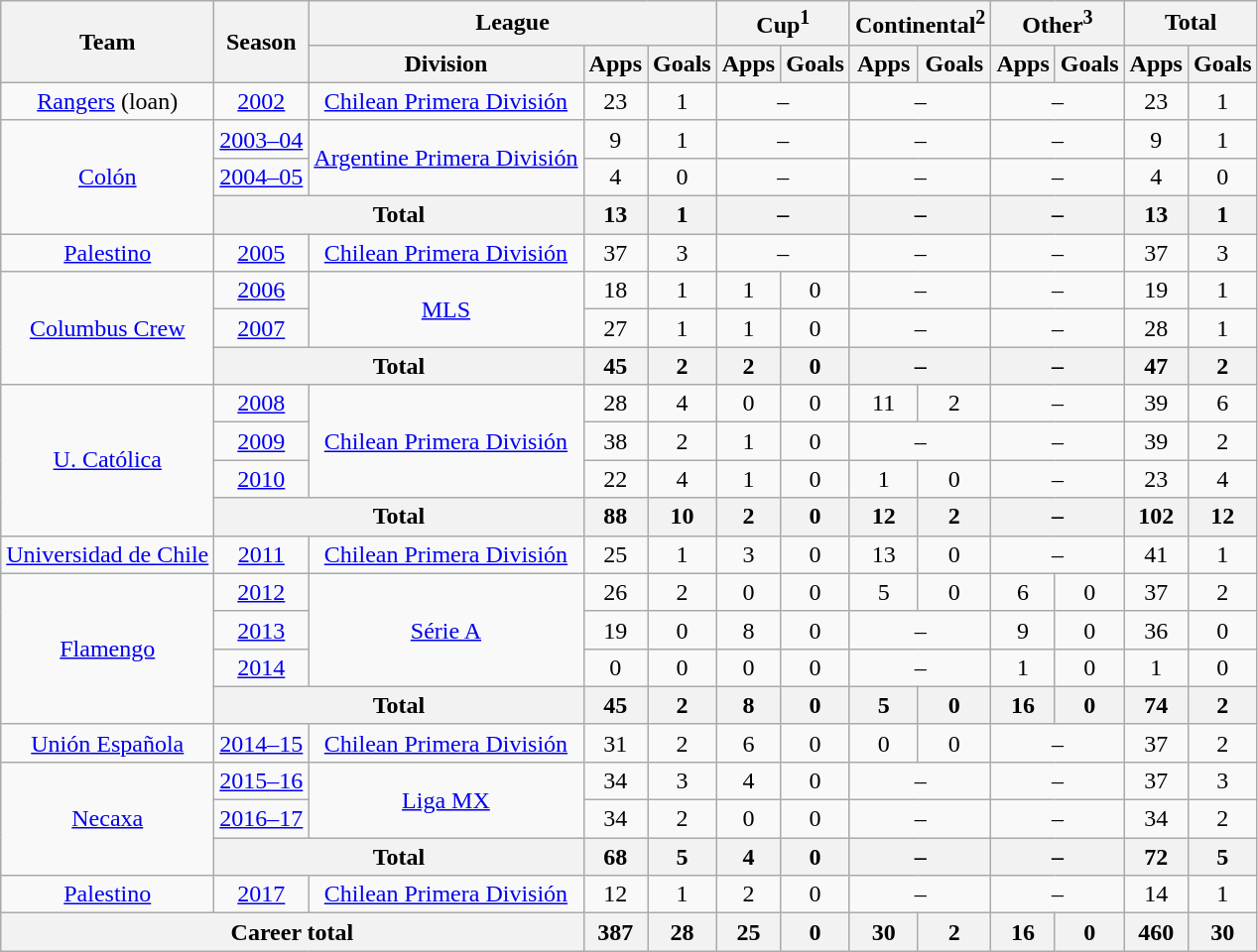<table class="wikitable" style=text-align:center>
<tr>
<th rowspan=2>Team</th>
<th rowspan=2>Season</th>
<th colspan=3>League</th>
<th colspan=2>Cup<sup>1</sup></th>
<th colspan=2>Continental<sup>2</sup></th>
<th colspan=2>Other<sup>3</sup></th>
<th colspan=2>Total</th>
</tr>
<tr>
<th>Division</th>
<th>Apps</th>
<th>Goals</th>
<th>Apps</th>
<th>Goals</th>
<th>Apps</th>
<th>Goals</th>
<th>Apps</th>
<th>Goals</th>
<th>Apps</th>
<th>Goals</th>
</tr>
<tr>
<td rowspan=1><a href='#'>Rangers</a> (loan)</td>
<td><a href='#'>2002</a></td>
<td><a href='#'>Chilean Primera División</a></td>
<td>23</td>
<td>1</td>
<td colspan=2>–</td>
<td colspan=2>–</td>
<td colspan=2>–</td>
<td>23</td>
<td>1</td>
</tr>
<tr>
<td rowspan=3><a href='#'>Colón</a></td>
<td><a href='#'>2003–04</a></td>
<td rowspan=2><a href='#'>Argentine Primera División</a></td>
<td>9</td>
<td>1</td>
<td colspan=2>–</td>
<td colspan=2>–</td>
<td colspan=2>–</td>
<td>9</td>
<td>1</td>
</tr>
<tr>
<td><a href='#'>2004–05</a></td>
<td>4</td>
<td>0</td>
<td colspan=2>–</td>
<td colspan=2>–</td>
<td colspan=2>–</td>
<td>4</td>
<td>0</td>
</tr>
<tr>
<th colspan=2>Total</th>
<th>13</th>
<th>1</th>
<th colspan=2>–</th>
<th colspan=2>–</th>
<th colspan=2>–</th>
<th>13</th>
<th>1</th>
</tr>
<tr>
<td rowspan=1><a href='#'>Palestino</a></td>
<td><a href='#'>2005</a></td>
<td><a href='#'>Chilean Primera División</a></td>
<td>37</td>
<td>3</td>
<td colspan=2>–</td>
<td colspan=2>–</td>
<td colspan=2>–</td>
<td>37</td>
<td>3</td>
</tr>
<tr>
<td rowspan=3><a href='#'>Columbus Crew</a></td>
<td><a href='#'>2006</a></td>
<td rowspan=2><a href='#'>MLS</a></td>
<td>18</td>
<td>1</td>
<td>1</td>
<td>0</td>
<td colspan=2>–</td>
<td colspan=2>–</td>
<td>19</td>
<td>1</td>
</tr>
<tr>
<td><a href='#'>2007</a></td>
<td>27</td>
<td>1</td>
<td>1</td>
<td>0</td>
<td colspan=2>–</td>
<td colspan=2>–</td>
<td>28</td>
<td>1</td>
</tr>
<tr>
<th colspan=2>Total</th>
<th>45</th>
<th>2</th>
<th>2</th>
<th>0</th>
<th colspan=2>–</th>
<th colspan=2>–</th>
<th>47</th>
<th>2</th>
</tr>
<tr>
<td rowspan=4><a href='#'>U. Católica</a></td>
<td><a href='#'>2008</a></td>
<td rowspan=3><a href='#'>Chilean Primera División</a></td>
<td>28</td>
<td>4</td>
<td>0</td>
<td>0</td>
<td>11</td>
<td>2</td>
<td colspan=2>–</td>
<td>39</td>
<td>6</td>
</tr>
<tr>
<td><a href='#'>2009</a></td>
<td>38</td>
<td>2</td>
<td>1</td>
<td>0</td>
<td colspan=2>–</td>
<td colspan=2>–</td>
<td>39</td>
<td>2</td>
</tr>
<tr>
<td><a href='#'>2010</a></td>
<td>22</td>
<td>4</td>
<td>1</td>
<td>0</td>
<td>1</td>
<td>0</td>
<td colspan=2>–</td>
<td>23</td>
<td>4</td>
</tr>
<tr>
<th colspan=2>Total</th>
<th>88</th>
<th>10</th>
<th>2</th>
<th>0</th>
<th>12</th>
<th>2</th>
<th colspan=2>–</th>
<th>102</th>
<th>12</th>
</tr>
<tr>
<td rowspan=1><a href='#'>Universidad de Chile</a></td>
<td><a href='#'>2011</a></td>
<td><a href='#'>Chilean Primera División</a></td>
<td>25</td>
<td>1</td>
<td>3</td>
<td>0</td>
<td>13</td>
<td>0</td>
<td colspan=2>–</td>
<td>41</td>
<td>1</td>
</tr>
<tr>
<td rowspan=4><a href='#'>Flamengo</a></td>
<td><a href='#'>2012</a></td>
<td rowspan=3><a href='#'>Série A</a></td>
<td>26</td>
<td>2</td>
<td>0</td>
<td>0</td>
<td>5</td>
<td>0</td>
<td>6</td>
<td>0</td>
<td>37</td>
<td>2</td>
</tr>
<tr>
<td><a href='#'>2013</a></td>
<td>19</td>
<td>0</td>
<td>8</td>
<td>0</td>
<td colspan=2>–</td>
<td>9</td>
<td>0</td>
<td>36</td>
<td>0</td>
</tr>
<tr>
<td><a href='#'>2014</a></td>
<td>0</td>
<td>0</td>
<td>0</td>
<td>0</td>
<td colspan=2>–</td>
<td>1</td>
<td>0</td>
<td>1</td>
<td>0</td>
</tr>
<tr>
<th colspan=2>Total</th>
<th>45</th>
<th>2</th>
<th>8</th>
<th>0</th>
<th>5</th>
<th>0</th>
<th>16</th>
<th>0</th>
<th>74</th>
<th>2</th>
</tr>
<tr>
<td rowspan=1 align=center><a href='#'>Unión Española</a></td>
<td><a href='#'>2014–15</a></td>
<td><a href='#'>Chilean Primera División</a></td>
<td>31</td>
<td>2</td>
<td>6</td>
<td>0</td>
<td>0</td>
<td>0</td>
<td colspan=2>–</td>
<td>37</td>
<td>2</td>
</tr>
<tr>
<td rowspan=3 align=center><a href='#'>Necaxa</a></td>
<td><a href='#'>2015–16</a></td>
<td rowspan=2><a href='#'>Liga MX</a></td>
<td>34</td>
<td>3</td>
<td>4</td>
<td>0</td>
<td colspan=2>–</td>
<td colspan=2>–</td>
<td>37</td>
<td>3</td>
</tr>
<tr>
<td><a href='#'>2016–17</a></td>
<td>34</td>
<td>2</td>
<td>0</td>
<td>0</td>
<td colspan=2>–</td>
<td colspan=2>–</td>
<td>34</td>
<td>2</td>
</tr>
<tr>
<th colspan=2>Total</th>
<th>68</th>
<th>5</th>
<th>4</th>
<th>0</th>
<th colspan=2>–</th>
<th colspan=2>–</th>
<th>72</th>
<th>5</th>
</tr>
<tr>
<td rowspan=1><a href='#'>Palestino</a></td>
<td><a href='#'>2017</a></td>
<td><a href='#'>Chilean Primera División</a></td>
<td>12</td>
<td>1</td>
<td>2</td>
<td>0</td>
<td colspan=2>–</td>
<td colspan=2>–</td>
<td>14</td>
<td>1</td>
</tr>
<tr>
<th colspan=3>Career total</th>
<th>387</th>
<th>28</th>
<th>25</th>
<th>0</th>
<th>30</th>
<th>2</th>
<th>16</th>
<th>0</th>
<th>460</th>
<th>30</th>
</tr>
</table>
